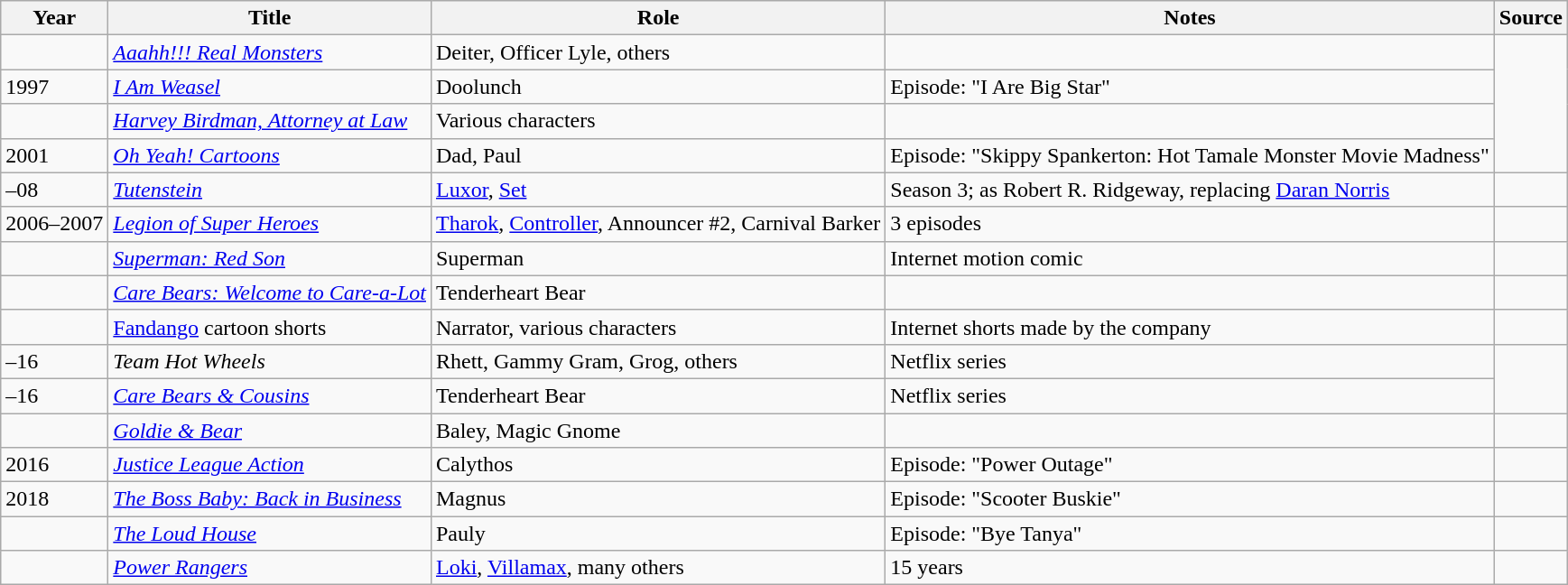<table class="wikitable sortable plainrowheaders">
<tr>
<th>Year</th>
<th>Title</th>
<th>Role</th>
<th class="unsortable">Notes</th>
<th class="unsortable">Source</th>
</tr>
<tr>
<td></td>
<td><em><a href='#'>Aaahh!!! Real Monsters</a></em></td>
<td>Deiter, Officer Lyle, others</td>
<td></td>
<td rowspan="4"></td>
</tr>
<tr>
<td>1997</td>
<td><em><a href='#'>I Am Weasel</a></em></td>
<td>Doolunch</td>
<td>Episode: "I Are Big Star"</td>
</tr>
<tr>
<td></td>
<td><em><a href='#'>Harvey Birdman, Attorney at Law</a></em></td>
<td>Various characters</td>
<td></td>
</tr>
<tr>
<td>2001</td>
<td><em><a href='#'>Oh Yeah! Cartoons</a></em></td>
<td>Dad, Paul</td>
<td>Episode: "Skippy Spankerton: Hot Tamale Monster Movie Madness"</td>
</tr>
<tr>
<td>–08</td>
<td><em><a href='#'>Tutenstein</a></em></td>
<td><a href='#'>Luxor</a>, <a href='#'>Set</a></td>
<td>Season 3; as Robert R. Ridgeway, replacing <a href='#'>Daran Norris</a></td>
</tr>
<tr>
<td>2006–2007</td>
<td><em><a href='#'>Legion of Super Heroes</a></em></td>
<td><a href='#'>Tharok</a>, <a href='#'>Controller</a>, Announcer #2, Carnival Barker</td>
<td>3 episodes</td>
<td></td>
</tr>
<tr>
<td></td>
<td><em><a href='#'>Superman: Red Son</a></em></td>
<td>Superman</td>
<td>Internet motion comic</td>
<td></td>
</tr>
<tr>
<td></td>
<td><em><a href='#'>Care Bears: Welcome to Care-a-Lot</a></em></td>
<td>Tenderheart Bear</td>
<td></td>
<td></td>
</tr>
<tr>
<td></td>
<td><a href='#'>Fandango</a> cartoon shorts</td>
<td>Narrator, various characters</td>
<td>Internet shorts made by the company</td>
<td></td>
</tr>
<tr>
<td>–16</td>
<td><em>Team Hot Wheels</em></td>
<td>Rhett, Gammy Gram, Grog, others</td>
<td>Netflix series</td>
<td rowspan="2"></td>
</tr>
<tr>
<td>–16</td>
<td><em><a href='#'>Care Bears & Cousins</a></em></td>
<td>Tenderheart Bear</td>
<td>Netflix series</td>
</tr>
<tr>
<td></td>
<td><em><a href='#'>Goldie & Bear</a></em></td>
<td>Baley, Magic Gnome</td>
<td></td>
<td></td>
</tr>
<tr>
<td>2016</td>
<td><em><a href='#'>Justice League Action</a></em></td>
<td>Calythos</td>
<td>Episode: "Power Outage"</td>
<td></td>
</tr>
<tr>
<td>2018</td>
<td><em><a href='#'>The Boss Baby: Back in Business</a></em></td>
<td>Magnus</td>
<td>Episode: "Scooter Buskie"</td>
<td></td>
</tr>
<tr>
<td></td>
<td><em><a href='#'>The Loud House</a></em></td>
<td>Pauly</td>
<td>Episode: "Bye Tanya"</td>
<td></td>
</tr>
<tr>
<td></td>
<td><em><a href='#'>Power Rangers</a></em></td>
<td><a href='#'>Loki</a>, <a href='#'>Villamax</a>, many others</td>
<td>15 years </td>
<td><br></td>
</tr>
</table>
